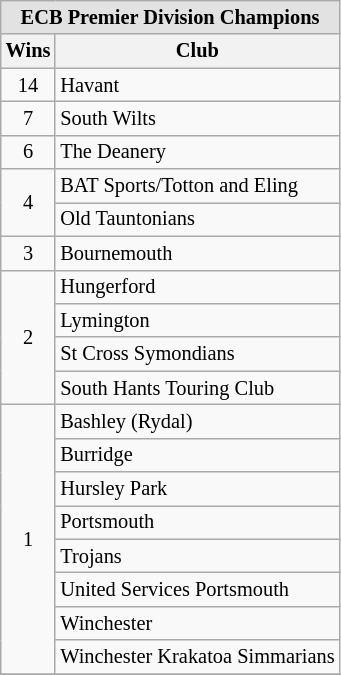<table class=wikitable style="font-size:85%">
<tr>
<td bgcolor="#e2e2e2" colspan=2 style="text-align: center;"><strong>ECB Premier Division Champions</strong></td>
</tr>
<tr>
<th>Wins</th>
<th>Club</th>
</tr>
<tr>
<td style="text-align: center;">14</td>
<td>Havant</td>
</tr>
<tr>
<td style="text-align: center;">7</td>
<td>South Wilts</td>
</tr>
<tr>
<td style="text-align: center;">6</td>
<td>The Deanery</td>
</tr>
<tr>
<td rowspan=2 style="text-align: center;">4</td>
<td>BAT Sports/Totton and Eling</td>
</tr>
<tr>
<td>Old Tauntonians</td>
</tr>
<tr>
<td style="text-align: center;">3</td>
<td>Bournemouth</td>
</tr>
<tr>
<td rowspan=4 style="text-align: center;">2</td>
<td>Hungerford</td>
</tr>
<tr>
<td>Lymington</td>
</tr>
<tr>
<td>St Cross Symondians</td>
</tr>
<tr>
<td>South Hants Touring Club</td>
</tr>
<tr>
<td rowspan=8 style="text-align: center;">1</td>
<td>Bashley (Rydal)</td>
</tr>
<tr>
<td>Burridge</td>
</tr>
<tr>
<td>Hursley Park</td>
</tr>
<tr>
<td>Portsmouth</td>
</tr>
<tr>
<td>Trojans</td>
</tr>
<tr>
<td>United Services Portsmouth</td>
</tr>
<tr>
<td>Winchester</td>
</tr>
<tr>
<td>Winchester Krakatoa Simmarians</td>
</tr>
<tr>
</tr>
</table>
